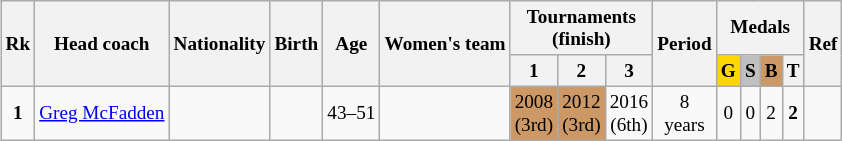<table class="wikitable sortable" style="text-align: center; font-size: 80%; margin-left: 1em;">
<tr>
<th rowspan="2">Rk</th>
<th rowspan="2">Head coach</th>
<th rowspan="2">Nationality</th>
<th rowspan="2">Birth</th>
<th rowspan="2">Age</th>
<th rowspan="2">Women's team</th>
<th colspan="3">Tournaments<br>(finish)</th>
<th rowspan="2">Period</th>
<th colspan="4">Medals</th>
<th rowspan="2" class="unsortable">Ref</th>
</tr>
<tr>
<th>1</th>
<th style="width: 2em;" class="unsortable">2</th>
<th style="width: 2em;" class="unsortable">3</th>
<th style="background-color: gold;">G</th>
<th style="background-color: silver;">S</th>
<th style="background-color: #cc9966;">B</th>
<th>T</th>
</tr>
<tr>
<td><strong>1</strong></td>
<td style="text-align: left;" data-sort-value="McFadden, Greg"><a href='#'>Greg McFadden</a></td>
<td style="text-align: left;"></td>
<td></td>
<td>43–51</td>
<td style="text-align: left;"></td>
<td style="background-color: #cc9966;">2008<br>(3rd)</td>
<td style="background-color: #cc9966;">2012<br>(3rd)</td>
<td>2016<br>(6th)</td>
<td>8<br>years</td>
<td>0</td>
<td>0</td>
<td>2</td>
<td><strong>2</strong></td>
<td><br></td>
</tr>
</table>
